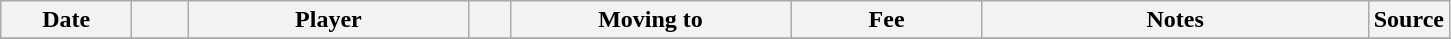<table class="wikitable sortable">
<tr>
<th style="width:80px;">Date</th>
<th style="width:30px;"></th>
<th style="width:180px;">Player</th>
<th style="width:20px;"></th>
<th style="width:180px;">Moving to</th>
<th style="width:120px;" class="unsortable">Fee</th>
<th style="width:250px;" class="unsortable">Notes</th>
<th style="width:20px;">Source</th>
</tr>
<tr>
</tr>
</table>
